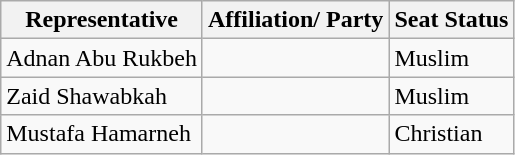<table class="wikitable">
<tr>
<th>Representative</th>
<th>Affiliation/ Party</th>
<th>Seat Status</th>
</tr>
<tr>
<td>Adnan Abu Rukbeh</td>
<td></td>
<td>Muslim</td>
</tr>
<tr>
<td>Zaid Shawabkah</td>
<td></td>
<td>Muslim</td>
</tr>
<tr>
<td>Mustafa Hamarneh</td>
<td></td>
<td>Christian</td>
</tr>
</table>
